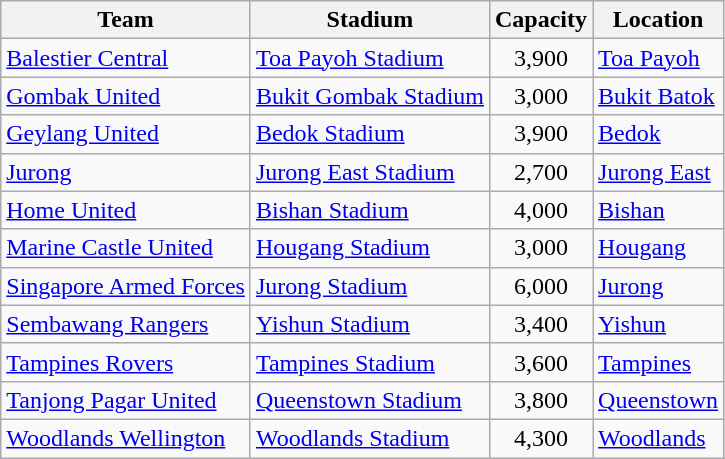<table class="wikitable sortable">
<tr>
<th>Team</th>
<th>Stadium</th>
<th>Capacity</th>
<th>Location</th>
</tr>
<tr>
<td><a href='#'>Balestier Central</a></td>
<td><a href='#'>Toa Payoh Stadium</a></td>
<td style="text-align:center;">3,900</td>
<td><a href='#'>Toa Payoh</a></td>
</tr>
<tr>
<td><a href='#'>Gombak United</a></td>
<td><a href='#'>Bukit Gombak Stadium</a></td>
<td style="text-align:center;">3,000</td>
<td><a href='#'>Bukit Batok</a></td>
</tr>
<tr>
<td><a href='#'>Geylang United</a></td>
<td><a href='#'>Bedok Stadium</a></td>
<td style="text-align:center;">3,900</td>
<td><a href='#'>Bedok</a></td>
</tr>
<tr>
<td><a href='#'>Jurong</a></td>
<td><a href='#'>Jurong East Stadium</a></td>
<td style="text-align:center;">2,700</td>
<td><a href='#'>Jurong East</a></td>
</tr>
<tr>
<td><a href='#'>Home United</a></td>
<td><a href='#'>Bishan Stadium</a></td>
<td style="text-align:center;">4,000</td>
<td><a href='#'>Bishan</a></td>
</tr>
<tr>
<td><a href='#'>Marine Castle United</a></td>
<td><a href='#'>Hougang Stadium</a></td>
<td style="text-align:center;">3,000</td>
<td><a href='#'>Hougang</a></td>
</tr>
<tr>
<td><a href='#'>Singapore Armed Forces</a></td>
<td><a href='#'>Jurong Stadium</a></td>
<td style="text-align:center;">6,000</td>
<td><a href='#'>Jurong</a></td>
</tr>
<tr>
<td><a href='#'>Sembawang Rangers</a></td>
<td><a href='#'>Yishun Stadium</a></td>
<td style="text-align:center;">3,400</td>
<td><a href='#'>Yishun</a></td>
</tr>
<tr>
<td><a href='#'>Tampines Rovers</a></td>
<td><a href='#'>Tampines Stadium</a></td>
<td style="text-align:center;">3,600</td>
<td><a href='#'>Tampines</a></td>
</tr>
<tr>
<td><a href='#'>Tanjong Pagar United</a></td>
<td><a href='#'>Queenstown Stadium</a></td>
<td style="text-align:center;">3,800</td>
<td><a href='#'>Queenstown</a></td>
</tr>
<tr>
<td><a href='#'>Woodlands Wellington</a></td>
<td><a href='#'>Woodlands Stadium</a></td>
<td style="text-align:center;">4,300</td>
<td><a href='#'>Woodlands</a></td>
</tr>
</table>
